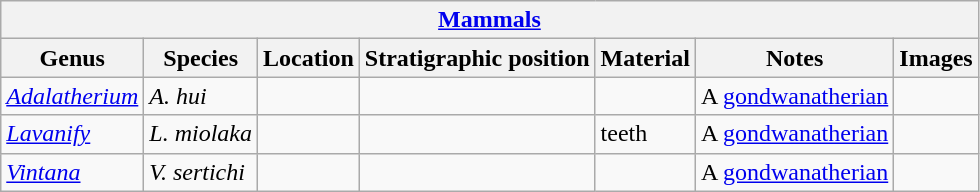<table class="wikitable" align="center">
<tr>
<th colspan="7" align="center"><a href='#'>Mammals</a></th>
</tr>
<tr>
<th>Genus</th>
<th>Species</th>
<th>Location</th>
<th>Stratigraphic position</th>
<th>Material</th>
<th>Notes</th>
<th>Images</th>
</tr>
<tr>
<td><em><a href='#'>Adalatherium</a></em></td>
<td><em>A. hui</em></td>
<td></td>
<td></td>
<td></td>
<td>A <a href='#'>gondwanatherian</a></td>
<td></td>
</tr>
<tr>
<td><em><a href='#'>Lavanify</a></em></td>
<td><em>L. miolaka</em></td>
<td></td>
<td></td>
<td>teeth</td>
<td>A <a href='#'>gondwanatherian</a></td>
<td></td>
</tr>
<tr>
<td><em><a href='#'>Vintana</a></em></td>
<td><em>V. sertichi</em></td>
<td></td>
<td></td>
<td></td>
<td>A <a href='#'>gondwanatherian</a></td>
<td></td>
</tr>
</table>
